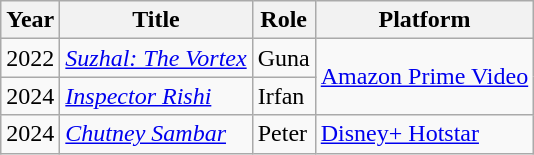<table class="wikitable sortable">
<tr>
<th scope="col">Year</th>
<th scope="col">Title</th>
<th scope="col">Role</th>
<th scope="col">Platform</th>
</tr>
<tr>
<td>2022</td>
<td><em><a href='#'>Suzhal: The Vortex</a></em></td>
<td>Guna</td>
<td rowspan="2"><a href='#'>Amazon Prime Video</a></td>
</tr>
<tr>
<td>2024</td>
<td><em><a href='#'>Inspector Rishi</a></em></td>
<td>Irfan</td>
</tr>
<tr>
<td>2024</td>
<td><em><a href='#'>Chutney Sambar</a></em></td>
<td>Peter</td>
<td><a href='#'>Disney+ Hotstar</a></td>
</tr>
</table>
